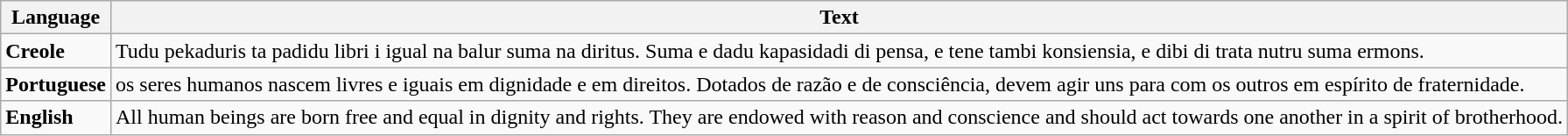<table class="wikitable">
<tr>
<th>Language</th>
<th>Text</th>
</tr>
<tr>
<td><strong>Creole</strong></td>
<td>Tudu pekaduris ta padidu libri i igual na balur suma na diritus. Suma e dadu kapasidadi di pensa, e tene tambi konsiensia, e dibi di trata nutru suma ermons.</td>
</tr>
<tr>
<td><strong>Portuguese</strong></td>
<td>os seres humanos nascem livres e iguais em dignidade e em direitos. Dotados de razão e de consciência, devem agir uns para com os outros em espírito de fraternidade.</td>
</tr>
<tr>
<td><strong>English</strong></td>
<td>All human beings are born free and equal in dignity and rights. They are endowed with reason and conscience and should act towards one another in a spirit of brotherhood.</td>
</tr>
</table>
